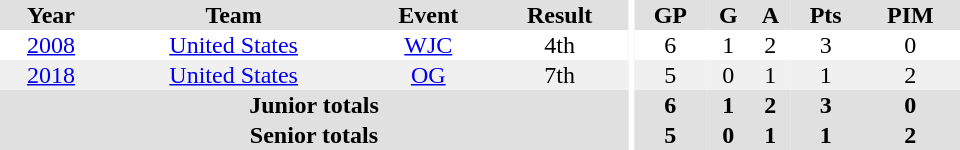<table border="0" cellpadding="1" cellspacing="0" ID="Table3" style="text-align:center; width:40em">
<tr bgcolor="#e0e0e0">
<th>Year</th>
<th>Team</th>
<th>Event</th>
<th>Result</th>
<th rowspan="99" bgcolor="#ffffff"></th>
<th>GP</th>
<th>G</th>
<th>A</th>
<th>Pts</th>
<th>PIM</th>
</tr>
<tr>
<td><a href='#'>2008</a></td>
<td><a href='#'>United States</a></td>
<td><a href='#'>WJC</a></td>
<td>4th</td>
<td>6</td>
<td>1</td>
<td>2</td>
<td>3</td>
<td>0</td>
</tr>
<tr bgcolor="#f0f0f0">
<td><a href='#'>2018</a></td>
<td><a href='#'>United States</a></td>
<td><a href='#'>OG</a></td>
<td>7th</td>
<td>5</td>
<td>0</td>
<td>1</td>
<td>1</td>
<td>2</td>
</tr>
<tr bgcolor="#e0e0e0">
<th colspan=4>Junior totals</th>
<th>6</th>
<th>1</th>
<th>2</th>
<th>3</th>
<th>0</th>
</tr>
<tr bgcolor="#e0e0e0">
<th colspan=4>Senior totals</th>
<th>5</th>
<th>0</th>
<th>1</th>
<th>1</th>
<th>2</th>
</tr>
</table>
